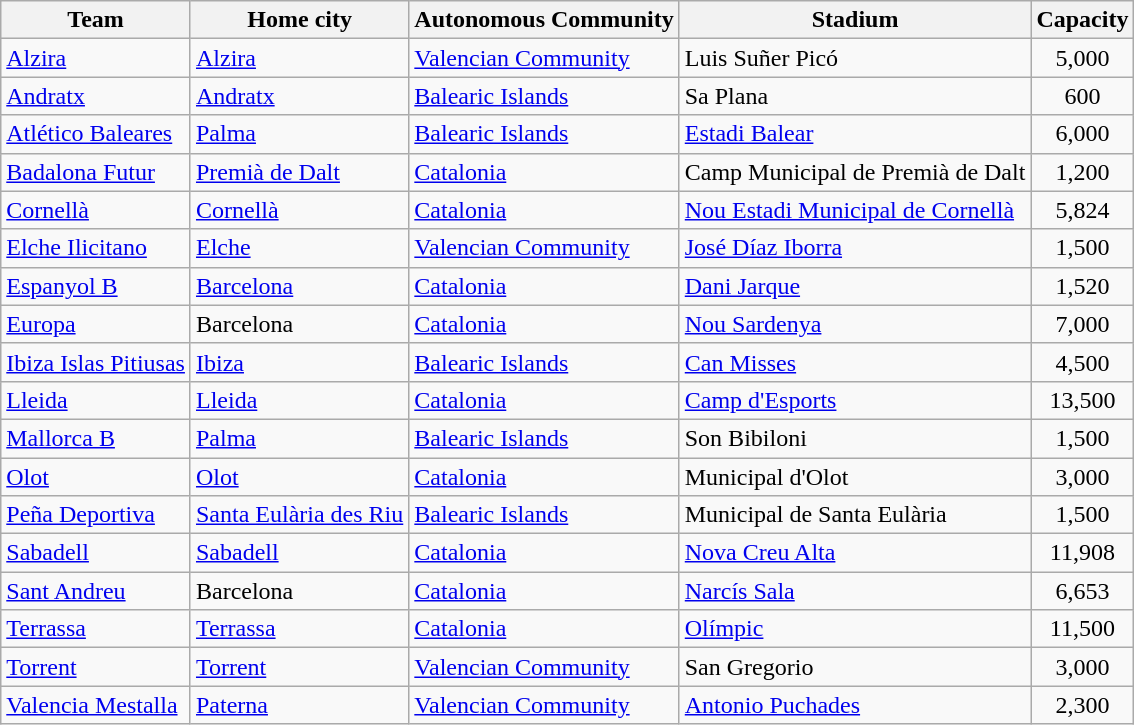<table class="wikitable sortable">
<tr>
<th>Team</th>
<th>Home city</th>
<th>Autonomous Community</th>
<th>Stadium</th>
<th>Capacity</th>
</tr>
<tr>
<td><a href='#'>Alzira</a></td>
<td><a href='#'>Alzira</a></td>
<td><a href='#'>Valencian Community</a></td>
<td>Luis Suñer Picó</td>
<td align=center>5,000</td>
</tr>
<tr>
<td><a href='#'>Andratx</a></td>
<td><a href='#'>Andratx</a></td>
<td><a href='#'>Balearic Islands</a></td>
<td>Sa Plana</td>
<td align=center>600</td>
</tr>
<tr>
<td><a href='#'>Atlético Baleares</a></td>
<td><a href='#'>Palma</a></td>
<td><a href='#'>Balearic Islands</a></td>
<td><a href='#'>Estadi Balear</a></td>
<td align=center>6,000</td>
</tr>
<tr>
<td><a href='#'>Badalona Futur</a></td>
<td><a href='#'>Premià de Dalt</a></td>
<td><a href='#'>Catalonia</a></td>
<td>Camp Municipal de Premià de Dalt</td>
<td align=center>1,200</td>
</tr>
<tr>
<td><a href='#'>Cornellà</a></td>
<td><a href='#'>Cornellà</a></td>
<td><a href='#'>Catalonia</a></td>
<td><a href='#'>Nou Estadi Municipal de Cornellà</a></td>
<td align=center>5,824</td>
</tr>
<tr>
<td><a href='#'>Elche Ilicitano</a></td>
<td><a href='#'>Elche</a></td>
<td><a href='#'>Valencian Community</a></td>
<td><a href='#'>José Díaz Iborra</a></td>
<td align=center>1,500</td>
</tr>
<tr>
<td><a href='#'>Espanyol B</a></td>
<td><a href='#'>Barcelona</a></td>
<td><a href='#'>Catalonia</a></td>
<td><a href='#'>Dani Jarque</a></td>
<td align=center>1,520</td>
</tr>
<tr>
<td><a href='#'>Europa</a></td>
<td>Barcelona</td>
<td><a href='#'>Catalonia</a></td>
<td><a href='#'>Nou Sardenya</a></td>
<td align=center>7,000</td>
</tr>
<tr>
<td><a href='#'>Ibiza Islas Pitiusas</a></td>
<td><a href='#'>Ibiza</a></td>
<td><a href='#'>Balearic Islands</a></td>
<td><a href='#'>Can Misses</a></td>
<td align=center>4,500</td>
</tr>
<tr>
<td><a href='#'>Lleida</a></td>
<td><a href='#'>Lleida</a></td>
<td><a href='#'>Catalonia</a></td>
<td><a href='#'>Camp d'Esports</a></td>
<td align=center>13,500</td>
</tr>
<tr>
<td><a href='#'>Mallorca B</a></td>
<td><a href='#'>Palma</a></td>
<td><a href='#'>Balearic Islands</a></td>
<td>Son Bibiloni</td>
<td align=center>1,500</td>
</tr>
<tr>
<td><a href='#'>Olot</a></td>
<td><a href='#'>Olot</a></td>
<td><a href='#'>Catalonia</a></td>
<td>Municipal d'Olot</td>
<td align=center>3,000</td>
</tr>
<tr>
<td><a href='#'>Peña Deportiva</a></td>
<td><a href='#'>Santa Eulària des Riu</a></td>
<td><a href='#'>Balearic Islands</a></td>
<td>Municipal de Santa Eulària</td>
<td align=center>1,500</td>
</tr>
<tr>
<td><a href='#'>Sabadell</a> </td>
<td><a href='#'>Sabadell</a></td>
<td><a href='#'>Catalonia</a></td>
<td><a href='#'>Nova Creu Alta</a></td>
<td align="center">11,908</td>
</tr>
<tr>
<td><a href='#'>Sant Andreu</a></td>
<td>Barcelona</td>
<td><a href='#'>Catalonia</a></td>
<td><a href='#'>Narcís Sala</a></td>
<td align=center>6,653</td>
</tr>
<tr>
<td><a href='#'>Terrassa</a></td>
<td><a href='#'>Terrassa</a></td>
<td><a href='#'>Catalonia</a></td>
<td><a href='#'>Olímpic</a></td>
<td align=center>11,500</td>
</tr>
<tr>
<td><a href='#'>Torrent</a></td>
<td><a href='#'>Torrent</a></td>
<td><a href='#'>Valencian Community</a></td>
<td>San Gregorio</td>
<td align=center>3,000</td>
</tr>
<tr>
<td><a href='#'>Valencia Mestalla</a></td>
<td><a href='#'>Paterna</a></td>
<td><a href='#'>Valencian Community</a></td>
<td><a href='#'>Antonio Puchades</a></td>
<td align=center>2,300</td>
</tr>
</table>
